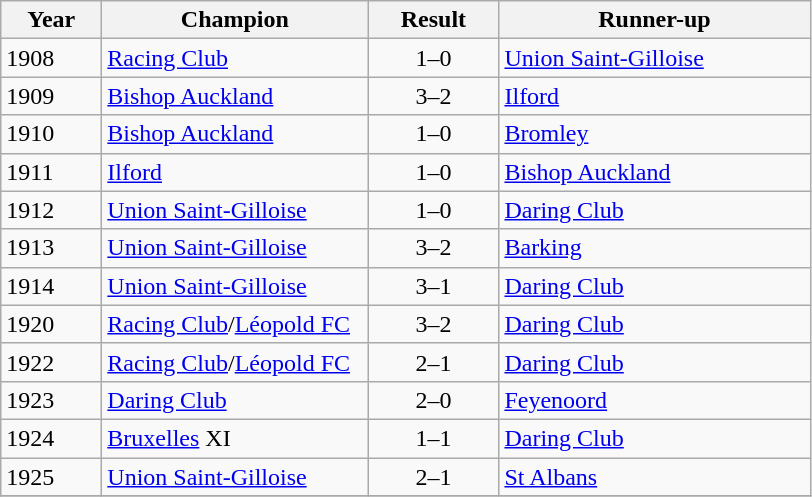<table class="wikitable sortable">
<tr>
<th width=60px>Year</th>
<th width=170px>Champion</th>
<th width=80px>Result</th>
<th width=200px>Runner-up</th>
</tr>
<tr>
<td>1908</td>
<td> <a href='#'>Racing Club</a></td>
<td align=center>1–0</td>
<td> <a href='#'>Union Saint-Gilloise</a></td>
</tr>
<tr>
<td>1909</td>
<td> <a href='#'>Bishop Auckland</a></td>
<td align=center>3–2</td>
<td> <a href='#'>Ilford</a></td>
</tr>
<tr>
<td>1910</td>
<td> <a href='#'>Bishop Auckland</a></td>
<td align=center>1–0</td>
<td> <a href='#'>Bromley</a></td>
</tr>
<tr>
<td>1911</td>
<td> <a href='#'>Ilford</a></td>
<td align=center>1–0</td>
<td> <a href='#'>Bishop Auckland</a></td>
</tr>
<tr>
<td>1912</td>
<td> <a href='#'>Union Saint-Gilloise</a></td>
<td align=center>1–0</td>
<td> <a href='#'>Daring Club</a></td>
</tr>
<tr>
<td>1913</td>
<td> <a href='#'>Union Saint-Gilloise</a></td>
<td align=center>3–2</td>
<td> <a href='#'>Barking</a></td>
</tr>
<tr>
<td>1914</td>
<td> <a href='#'>Union Saint-Gilloise</a></td>
<td align=center>3–1</td>
<td> <a href='#'>Daring Club</a></td>
</tr>
<tr>
<td>1920</td>
<td> <a href='#'>Racing Club</a>/<a href='#'>Léopold FC</a></td>
<td align=center>3–2</td>
<td> <a href='#'>Daring Club</a></td>
</tr>
<tr>
<td>1922</td>
<td> <a href='#'>Racing Club</a>/<a href='#'>Léopold FC</a></td>
<td align=center>2–1</td>
<td> <a href='#'>Daring Club</a></td>
</tr>
<tr>
<td>1923</td>
<td> <a href='#'>Daring Club</a></td>
<td align=center>2–0</td>
<td> <a href='#'>Feyenoord</a></td>
</tr>
<tr>
<td>1924</td>
<td> <a href='#'>Bruxelles</a> XI</td>
<td align=center>1–1</td>
<td> <a href='#'>Daring Club</a></td>
</tr>
<tr>
<td>1925</td>
<td> <a href='#'>Union Saint-Gilloise</a></td>
<td align=center>2–1</td>
<td> <a href='#'>St Albans</a></td>
</tr>
<tr>
</tr>
</table>
